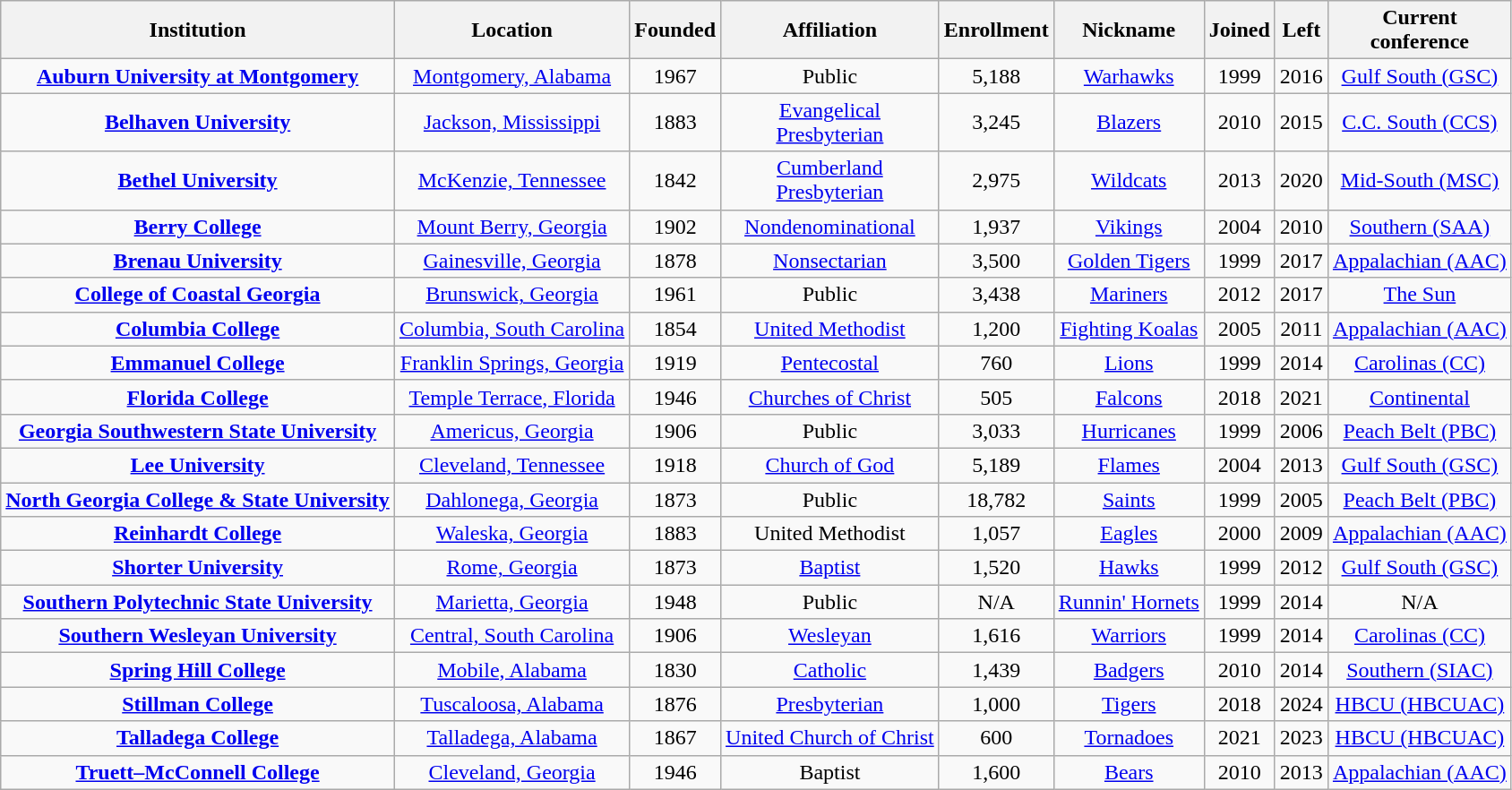<table class="wikitable sortable" style="text-align:center">
<tr>
<th>Institution</th>
<th>Location</th>
<th>Founded</th>
<th>Affiliation</th>
<th>Enrollment</th>
<th>Nickname</th>
<th>Joined</th>
<th>Left</th>
<th>Current<br>conference</th>
</tr>
<tr>
<td><strong><a href='#'>Auburn University at Montgomery</a></strong></td>
<td><a href='#'>Montgomery, Alabama</a></td>
<td>1967</td>
<td>Public</td>
<td>5,188</td>
<td><a href='#'>Warhawks</a></td>
<td>1999</td>
<td>2016</td>
<td><a href='#'>Gulf South (GSC)</a></td>
</tr>
<tr>
<td><strong><a href='#'>Belhaven University</a></strong></td>
<td><a href='#'>Jackson, Mississippi</a></td>
<td>1883</td>
<td><a href='#'>Evangelical<br>Presbyterian</a></td>
<td>3,245</td>
<td><a href='#'>Blazers</a></td>
<td>2010</td>
<td>2015</td>
<td><a href='#'>C.C. South (CCS)</a></td>
</tr>
<tr>
<td><strong><a href='#'>Bethel University</a></strong></td>
<td><a href='#'>McKenzie, Tennessee</a></td>
<td>1842</td>
<td><a href='#'>Cumberland<br>Presbyterian</a></td>
<td>2,975</td>
<td><a href='#'>Wildcats</a></td>
<td>2013</td>
<td>2020</td>
<td><a href='#'>Mid-South (MSC)</a></td>
</tr>
<tr>
<td><strong><a href='#'>Berry College</a></strong></td>
<td><a href='#'>Mount Berry, Georgia</a></td>
<td>1902</td>
<td><a href='#'>Nondenominational</a></td>
<td>1,937</td>
<td><a href='#'>Vikings</a></td>
<td>2004</td>
<td>2010</td>
<td><a href='#'>Southern (SAA)</a></td>
</tr>
<tr>
<td><strong><a href='#'>Brenau University</a></strong></td>
<td><a href='#'>Gainesville, Georgia</a></td>
<td>1878</td>
<td><a href='#'>Nonsectarian</a></td>
<td>3,500</td>
<td><a href='#'>Golden Tigers</a></td>
<td>1999</td>
<td>2017</td>
<td><a href='#'>Appalachian (AAC)</a></td>
</tr>
<tr>
<td><strong><a href='#'>College of Coastal Georgia</a></strong></td>
<td><a href='#'>Brunswick, Georgia</a></td>
<td>1961</td>
<td>Public</td>
<td>3,438</td>
<td><a href='#'>Mariners</a></td>
<td>2012</td>
<td>2017</td>
<td><a href='#'>The Sun</a></td>
</tr>
<tr>
<td><strong><a href='#'>Columbia College</a></strong></td>
<td><a href='#'>Columbia, South Carolina</a></td>
<td>1854</td>
<td><a href='#'>United Methodist</a></td>
<td>1,200</td>
<td><a href='#'>Fighting Koalas</a></td>
<td>2005</td>
<td>2011</td>
<td><a href='#'>Appalachian (AAC)</a></td>
</tr>
<tr>
<td><strong><a href='#'>Emmanuel College</a></strong></td>
<td><a href='#'>Franklin Springs, Georgia</a></td>
<td>1919</td>
<td><a href='#'>Pentecostal</a></td>
<td>760</td>
<td><a href='#'>Lions</a></td>
<td>1999</td>
<td>2014</td>
<td><a href='#'>Carolinas (CC)</a></td>
</tr>
<tr>
<td><strong><a href='#'>Florida College</a></strong></td>
<td><a href='#'>Temple Terrace, Florida</a></td>
<td>1946</td>
<td><a href='#'>Churches of Christ</a></td>
<td>505</td>
<td><a href='#'>Falcons</a></td>
<td>2018</td>
<td>2021</td>
<td><a href='#'>Continental</a></td>
</tr>
<tr>
<td><strong><a href='#'>Georgia Southwestern State University</a></strong></td>
<td><a href='#'>Americus, Georgia</a></td>
<td>1906</td>
<td>Public</td>
<td>3,033</td>
<td><a href='#'>Hurricanes</a></td>
<td>1999</td>
<td>2006</td>
<td><a href='#'>Peach Belt (PBC)</a></td>
</tr>
<tr>
<td><strong><a href='#'>Lee University</a></strong></td>
<td><a href='#'>Cleveland, Tennessee</a></td>
<td>1918</td>
<td><a href='#'>Church of God</a></td>
<td>5,189</td>
<td><a href='#'>Flames</a></td>
<td>2004</td>
<td>2013</td>
<td><a href='#'>Gulf South (GSC)</a></td>
</tr>
<tr>
<td><strong><a href='#'>North Georgia College & State University</a></strong></td>
<td><a href='#'>Dahlonega, Georgia</a></td>
<td>1873</td>
<td>Public</td>
<td>18,782</td>
<td><a href='#'>Saints</a></td>
<td>1999</td>
<td>2005</td>
<td><a href='#'>Peach Belt (PBC)</a></td>
</tr>
<tr>
<td><strong><a href='#'>Reinhardt College</a></strong></td>
<td><a href='#'>Waleska, Georgia</a></td>
<td>1883</td>
<td>United Methodist</td>
<td>1,057</td>
<td><a href='#'>Eagles</a></td>
<td>2000</td>
<td>2009</td>
<td><a href='#'>Appalachian (AAC)</a></td>
</tr>
<tr>
<td><strong><a href='#'>Shorter University</a></strong></td>
<td><a href='#'>Rome, Georgia</a></td>
<td>1873</td>
<td><a href='#'>Baptist</a></td>
<td>1,520</td>
<td><a href='#'>Hawks</a></td>
<td>1999</td>
<td>2012</td>
<td><a href='#'>Gulf South (GSC)</a></td>
</tr>
<tr>
<td><strong><a href='#'>Southern Polytechnic State University</a></strong></td>
<td><a href='#'>Marietta, Georgia</a></td>
<td>1948</td>
<td>Public</td>
<td>N/A</td>
<td nowrap><a href='#'>Runnin' Hornets</a></td>
<td>1999</td>
<td>2014</td>
<td nowrap>N/A</td>
</tr>
<tr>
<td><strong><a href='#'>Southern Wesleyan University</a></strong></td>
<td><a href='#'>Central, South Carolina</a></td>
<td>1906</td>
<td><a href='#'>Wesleyan</a></td>
<td>1,616</td>
<td><a href='#'>Warriors</a></td>
<td>1999</td>
<td>2014</td>
<td><a href='#'>Carolinas (CC)</a></td>
</tr>
<tr>
<td><strong><a href='#'>Spring Hill College</a></strong></td>
<td><a href='#'>Mobile, Alabama</a></td>
<td>1830</td>
<td><a href='#'>Catholic</a><br></td>
<td>1,439</td>
<td><a href='#'>Badgers</a></td>
<td>2010</td>
<td>2014</td>
<td><a href='#'>Southern (SIAC)</a></td>
</tr>
<tr>
<td><strong><a href='#'>Stillman College</a></strong></td>
<td><a href='#'>Tuscaloosa, Alabama</a></td>
<td>1876</td>
<td><a href='#'>Presbyterian</a><br></td>
<td>1,000</td>
<td><a href='#'>Tigers</a></td>
<td>2018</td>
<td>2024</td>
<td><a href='#'>HBCU (HBCUAC)</a></td>
</tr>
<tr>
<td><strong><a href='#'>Talladega College</a></strong></td>
<td><a href='#'>Talladega, Alabama</a></td>
<td>1867</td>
<td><a href='#'>United Church of Christ</a></td>
<td>600</td>
<td><a href='#'>Tornadoes</a></td>
<td>2021</td>
<td>2023</td>
<td><a href='#'>HBCU (HBCUAC)</a></td>
</tr>
<tr>
<td><strong><a href='#'>Truett–McConnell College</a></strong></td>
<td><a href='#'>Cleveland, Georgia</a></td>
<td>1946</td>
<td>Baptist</td>
<td>1,600</td>
<td><a href='#'>Bears</a></td>
<td>2010</td>
<td>2013</td>
<td><a href='#'>Appalachian (AAC)</a></td>
</tr>
</table>
